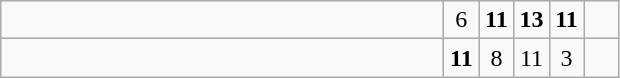<table class="wikitable">
<tr>
<td style="width:18em"><strong></strong></td>
<td align=center style="width:1em">6</td>
<td align=center style="width:1em"><strong>11</strong></td>
<td align=center style="width:1em"><strong>13</strong></td>
<td align=center style="width:1em"><strong>11</strong></td>
<td align=center style="width:1em"></td>
</tr>
<tr>
<td style="width:18em"></td>
<td align=center style="width:1em"><strong>11</strong></td>
<td align=center style="width:1em">8</td>
<td align=center style="width:1em">11</td>
<td align=center style="width:1em">3</td>
<td align=center style="width:1em"></td>
</tr>
</table>
